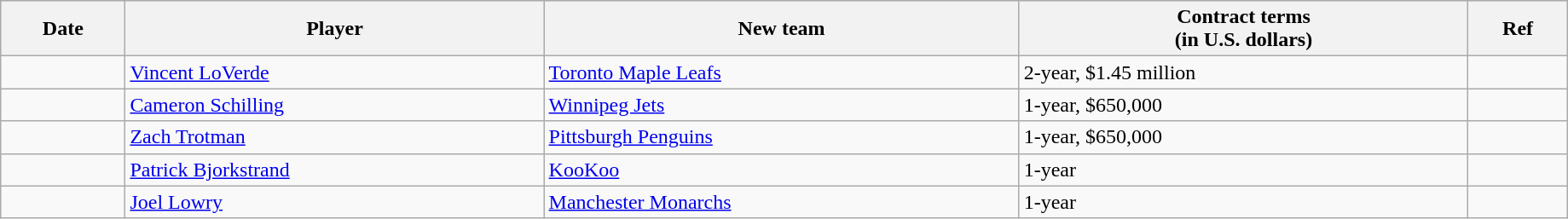<table class="wikitable" style="width:97%;">
<tr style="background:#ddd; text-align:center;">
<th>Date</th>
<th>Player</th>
<th>New team</th>
<th>Contract terms<br>(in U.S. dollars)</th>
<th>Ref</th>
</tr>
<tr>
<td></td>
<td><a href='#'>Vincent LoVerde</a></td>
<td><a href='#'>Toronto Maple Leafs</a></td>
<td>2-year, $1.45 million</td>
<td></td>
</tr>
<tr>
<td></td>
<td><a href='#'>Cameron Schilling</a></td>
<td><a href='#'>Winnipeg Jets</a></td>
<td>1-year, $650,000</td>
<td></td>
</tr>
<tr>
<td></td>
<td><a href='#'>Zach Trotman</a></td>
<td><a href='#'>Pittsburgh Penguins</a></td>
<td>1-year, $650,000</td>
<td></td>
</tr>
<tr>
<td></td>
<td><a href='#'>Patrick Bjorkstrand</a></td>
<td><a href='#'>KooKoo</a></td>
<td>1-year</td>
<td></td>
</tr>
<tr>
<td></td>
<td><a href='#'>Joel Lowry</a></td>
<td><a href='#'>Manchester Monarchs</a></td>
<td>1-year</td>
<td></td>
</tr>
</table>
